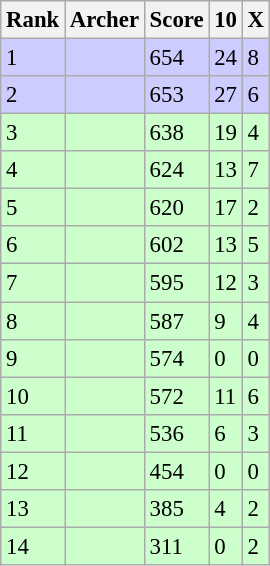<table class="wikitable sortable" style="font-size:95%; text-align:left;">
<tr>
<th>Rank</th>
<th>Archer</th>
<th>Score</th>
<th>10</th>
<th>X</th>
</tr>
<tr style="background:#ccccff;">
<td>1</td>
<td></td>
<td>654</td>
<td>24</td>
<td>8</td>
</tr>
<tr style="background:#ccccff;">
<td>2</td>
<td></td>
<td>653</td>
<td>27</td>
<td>6</td>
</tr>
<tr style="background:#ccffcc;">
<td>3</td>
<td></td>
<td>638</td>
<td>19</td>
<td>4</td>
</tr>
<tr style="background:#ccffcc;">
<td>4</td>
<td></td>
<td>624</td>
<td>13</td>
<td>7</td>
</tr>
<tr style="background:#ccffcc;">
<td>5</td>
<td></td>
<td>620</td>
<td>17</td>
<td>2</td>
</tr>
<tr style="background:#ccffcc;">
<td>6</td>
<td></td>
<td>602</td>
<td>13</td>
<td>5</td>
</tr>
<tr style="background:#ccffcc;">
<td>7</td>
<td></td>
<td>595</td>
<td>12</td>
<td>3</td>
</tr>
<tr style="background:#ccffcc;">
<td>8</td>
<td></td>
<td>587</td>
<td>9</td>
<td>4</td>
</tr>
<tr style="background:#ccffcc;">
<td>9</td>
<td></td>
<td>574</td>
<td>0</td>
<td>0</td>
</tr>
<tr style="background:#ccffcc;">
<td>10</td>
<td></td>
<td>572</td>
<td>11</td>
<td>6</td>
</tr>
<tr style="background:#ccffcc;">
<td>11</td>
<td></td>
<td>536</td>
<td>6</td>
<td>3</td>
</tr>
<tr style="background:#ccffcc;">
<td>12</td>
<td></td>
<td>454</td>
<td>0</td>
<td>0</td>
</tr>
<tr style="background:#ccffcc;">
<td>13</td>
<td></td>
<td>385</td>
<td>4</td>
<td>2</td>
</tr>
<tr style="background:#ccffcc;">
<td>14</td>
<td></td>
<td>311</td>
<td>0</td>
<td>2</td>
</tr>
</table>
